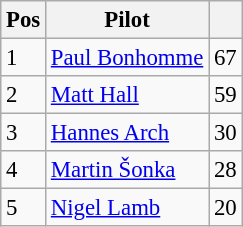<table class="wikitable" style="font-size: 95%;">
<tr>
<th>Pos</th>
<th>Pilot</th>
<th></th>
</tr>
<tr>
<td>1</td>
<td> <a href='#'>Paul Bonhomme</a></td>
<td align="right">67</td>
</tr>
<tr>
<td>2</td>
<td> <a href='#'>Matt Hall</a></td>
<td align="right">59</td>
</tr>
<tr>
<td>3</td>
<td> <a href='#'>Hannes Arch</a></td>
<td align="right">30</td>
</tr>
<tr>
<td>4</td>
<td> <a href='#'>Martin Šonka</a></td>
<td align="right">28</td>
</tr>
<tr>
<td>5</td>
<td> <a href='#'>Nigel Lamb</a></td>
<td align="right">20</td>
</tr>
</table>
